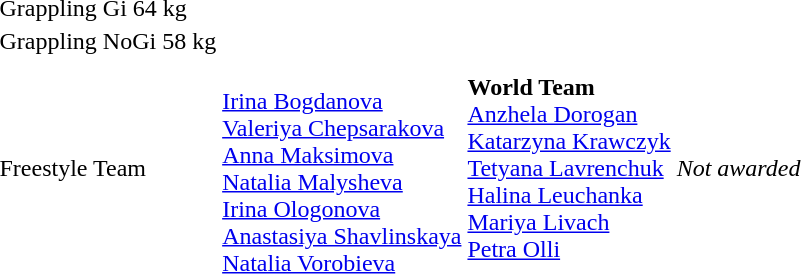<table>
<tr>
<td>Grappling Gi 64 kg</td>
<td></td>
<td></td>
<td></td>
</tr>
<tr>
<td>Grappling NoGi 58 kg</td>
<td></td>
<td></td>
<td></td>
</tr>
<tr>
<td>Freestyle Team</td>
<td><br><a href='#'>Irina Bogdanova</a><br><a href='#'>Valeriya Chepsarakova</a><br><a href='#'>Anna Maksimova</a><br><a href='#'>Natalia Malysheva</a><br><a href='#'>Irina Ologonova</a><br><a href='#'>Anastasiya Shavlinskaya</a><br><a href='#'>Natalia Vorobieva</a></td>
<td><strong>World Team</strong><br><a href='#'>Anzhela Dorogan</a><br><a href='#'>Katarzyna Krawczyk</a><br><a href='#'>Tetyana Lavrenchuk</a><br><a href='#'>Halina Leuchanka</a><br><a href='#'>Mariya Livach</a><br><a href='#'>Petra Olli</a></td>
<td><em>Not awarded</em></td>
</tr>
</table>
